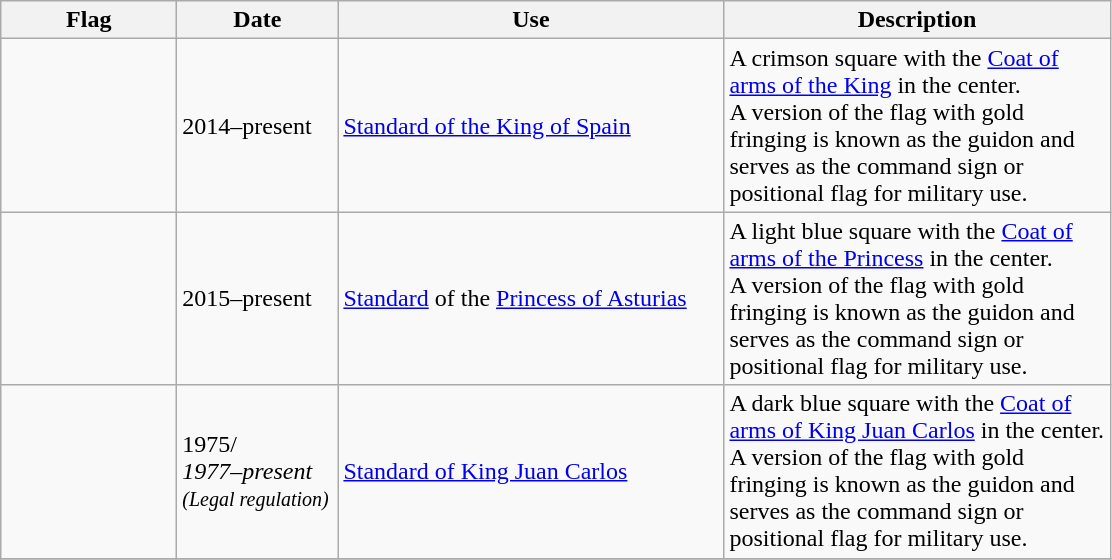<table class="wikitable">
<tr>
<th width="110">Flag</th>
<th width="100">Date</th>
<th width="250">Use</th>
<th width="250">Description</th>
</tr>
<tr>
<td></td>
<td>2014–present</td>
<td><a href='#'>Standard of the King of Spain</a></td>
<td>A crimson square with the <a href='#'>Coat of arms of the King</a> in the center.<br> A version of the flag with gold fringing is known as the guidon and serves as the command sign or positional flag for military use.</td>
</tr>
<tr>
<td></td>
<td>2015–present</td>
<td><a href='#'>Standard</a> of the <a href='#'>Princess of Asturias</a></td>
<td>A light blue square with the <a href='#'>Coat of arms of the Princess</a> in the center.<br> A version of the flag with gold fringing is known as the guidon and serves as the command sign or positional flag for military use.</td>
</tr>
<tr>
<td></td>
<td>1975/<br><em>1977–present<br><small>(Legal regulation)</small></em></td>
<td><a href='#'>Standard of King Juan Carlos</a></td>
<td>A dark blue square with the <a href='#'>Coat of arms of King Juan Carlos</a> in the center.<br> A version of the flag with gold fringing is known as the guidon and serves as the command sign or positional flag for military use.</td>
</tr>
<tr>
</tr>
</table>
